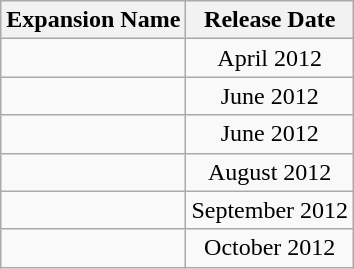<table class="wikitable" style="text-align:center">
<tr>
<th>Expansion Name</th>
<th>Release Date</th>
</tr>
<tr>
<td></td>
<td>April 2012</td>
</tr>
<tr>
<td></td>
<td>June 2012</td>
</tr>
<tr>
<td></td>
<td>June 2012</td>
</tr>
<tr>
<td></td>
<td>August 2012</td>
</tr>
<tr>
<td></td>
<td>September 2012</td>
</tr>
<tr>
<td></td>
<td>October 2012</td>
</tr>
</table>
